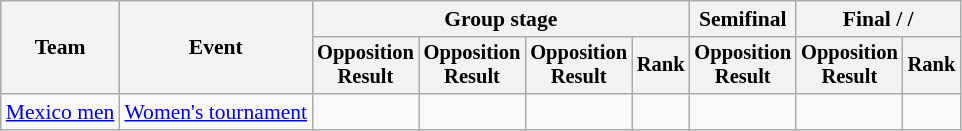<table class=wikitable style=font-size:90%;text-align:center>
<tr>
<th rowspan=2>Team</th>
<th rowspan=2>Event</th>
<th colspan=4>Group stage</th>
<th>Semifinal</th>
<th colspan=2>Final /  / </th>
</tr>
<tr style=font-size:95%>
<th>Opposition<br>Result</th>
<th>Opposition<br>Result</th>
<th>Opposition<br>Result</th>
<th>Rank</th>
<th>Opposition<br>Result</th>
<th>Opposition<br>Result</th>
<th>Rank</th>
</tr>
<tr>
<td align=left><a href='#'>Mexico men</a></td>
<td align=left><a href='#'>Women's tournament</a></td>
<td></td>
<td></td>
<td></td>
<td></td>
<td></td>
<td></td>
<td></td>
</tr>
</table>
